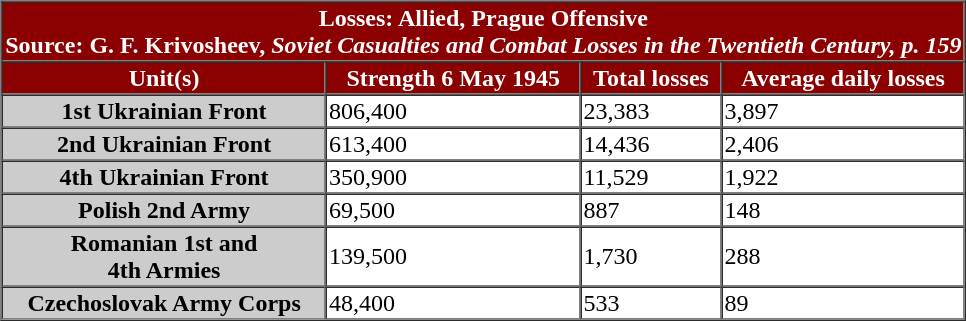<table style="float: right;" border="1" cellpadding="1" cellspacing="0" style="font-size: 85%; border: gray solid 1px; border-collapse: collapse; text-align: center;">
<tr style="background-color:DarkRed; color:white;">
<th colspan="5">Losses: Allied, Prague Offensive<br>Source: G. F. Krivosheev, <em>Soviet Casualties and Combat Losses in the Twentieth Century, p. 159</em></th>
</tr>
<tr>
</tr>
<tr style="background-color:DarkRed; color:white;">
<th>Unit(s)</th>
<th>Strength 6 May 1945</th>
<th>Total losses</th>
<th>Average daily losses</th>
</tr>
<tr>
<th ROWSPAN=1 style="background:#ccc;" style="border-bottom:1px solid gray;">1st Ukrainian Front</th>
<td>806,400</td>
<td>23,383</td>
<td>3,897</td>
</tr>
<tr>
<th ROWSPAN=1 style="background:#ccc;" style="border-bottom:1px solid gray;">2nd Ukrainian Front</th>
<td>613,400</td>
<td>14,436</td>
<td>2,406</td>
</tr>
<tr>
<th ROWSPAN=1 style="background:#ccc;" style="border-bottom:1px solid gray;">4th Ukrainian Front</th>
<td>350,900</td>
<td>11,529</td>
<td>1,922</td>
</tr>
<tr>
<th ROWSPAN=1 style="background:#ccc;" style="border-bottom:1px solid gray;">Polish 2nd Army</th>
<td>69,500</td>
<td>887</td>
<td>148</td>
</tr>
<tr>
<th ROWSPAN=1 style="background:#ccc;" style="border-bottom:1px solid gray;">Romanian 1st and<br>4th Armies</th>
<td>139,500</td>
<td>1,730</td>
<td>288</td>
</tr>
<tr>
<th ROWSPAN=1 style="background:#ccc;" style="border-bottom:1px solid gray;">Czechoslovak Army Corps</th>
<td>48,400</td>
<td>533</td>
<td>89</td>
</tr>
<tr>
</tr>
</table>
